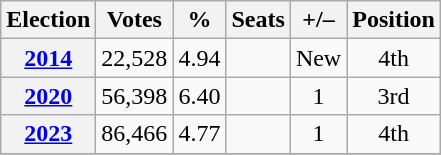<table class=wikitable style=text-align:center>
<tr>
<th><strong>Election</strong></th>
<th><strong>Votes</strong></th>
<th><strong>%</strong></th>
<th><strong>Seats</strong></th>
<th><strong>+/–</strong></th>
<th><strong>Position</strong></th>
</tr>
<tr>
<th><a href='#'>2014</a></th>
<td>22,528</td>
<td>4.94</td>
<td></td>
<td>New</td>
<td> 4th</td>
</tr>
<tr>
<th><a href='#'>2020</a></th>
<td>56,398</td>
<td>6.40</td>
<td></td>
<td> 1</td>
<td> 3rd</td>
</tr>
<tr>
<th><a href='#'>2023</a></th>
<td>86,466</td>
<td>4.77</td>
<td></td>
<td> 1</td>
<td> 4th</td>
</tr>
<tr>
</tr>
</table>
